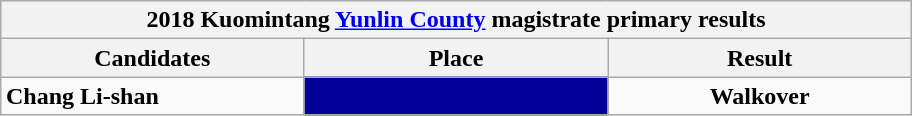<table class="wikitable collapsible" style="margin: 1em auto;">
<tr>
<th colspan="6" width=600>2018 Kuomintang <a href='#'>Yunlin County</a> magistrate primary results</th>
</tr>
<tr>
<th width=80>Candidates</th>
<th width=80>Place</th>
<th width=80>Result</th>
</tr>
<tr>
<td><strong>Chang Li-shan</strong></td>
<td style="background: #000099; text-align:center"><strong></strong></td>
<td style="text-align:center"><strong>Walkover</strong></td>
</tr>
</table>
